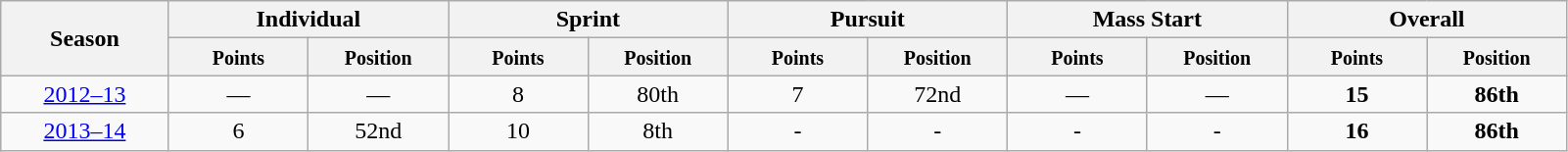<table class="wikitable" style="text-align:center;">
<tr class="hintergrundfarbe5">
<th rowspan="2" width="6%">Season</th>
<th colspan="2">Individual</th>
<th colspan="2">Sprint</th>
<th colspan="2">Pursuit</th>
<th colspan="2">Mass Start</th>
<th colspan="2">Overall</th>
</tr>
<tr class="hintergrundfarbe5">
<th width="5%"><small>Points</small></th>
<th width="5%"><small>Position</small></th>
<th width="5%"><small>Points</small></th>
<th width="5%"><small>Position</small></th>
<th width="5%"><small>Points</small></th>
<th width="5%"><small>Position</small></th>
<th width="5%"><small>Points</small></th>
<th width="5%"><small>Position</small></th>
<th width="5%"><small>Points</small></th>
<th width="5%"><small>Position</small></th>
</tr>
<tr>
<td><a href='#'>2012–13</a></td>
<td>—</td>
<td>—</td>
<td>8</td>
<td>80th</td>
<td>7</td>
<td>72nd</td>
<td>—</td>
<td>—</td>
<td><strong>15</strong></td>
<td><strong>86th</strong></td>
</tr>
<tr>
<td><a href='#'>2013–14</a></td>
<td>6</td>
<td>52nd</td>
<td>10</td>
<td>8th</td>
<td>-</td>
<td>-</td>
<td>-</td>
<td>-</td>
<td><strong>16</strong></td>
<td><strong>86th</strong></td>
</tr>
</table>
